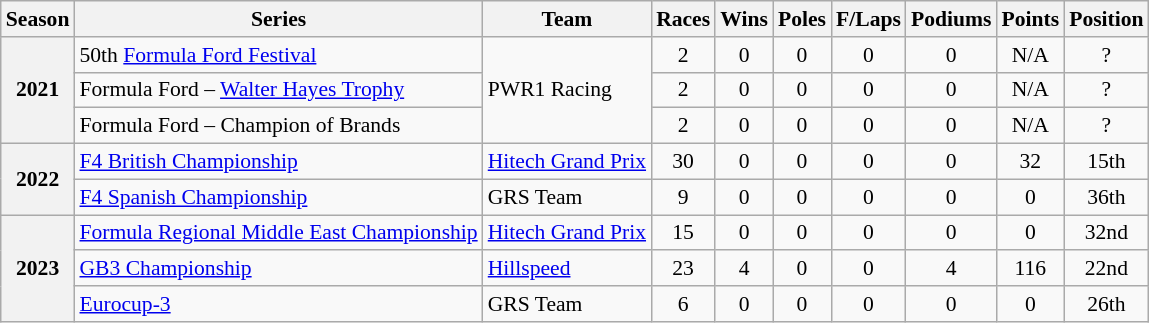<table class="wikitable" style="font-size: 90%; text-align:center">
<tr>
<th>Season</th>
<th>Series</th>
<th>Team</th>
<th>Races</th>
<th>Wins</th>
<th>Poles</th>
<th>F/Laps</th>
<th>Podiums</th>
<th>Points</th>
<th>Position</th>
</tr>
<tr>
<th rowspan=3>2021</th>
<td align=left>50th <a href='#'>Formula Ford Festival</a></td>
<td rowspan=3 align=left>PWR1 Racing</td>
<td>2</td>
<td>0</td>
<td>0</td>
<td>0</td>
<td>0</td>
<td>N/A</td>
<td>?</td>
</tr>
<tr>
<td align=left>Formula Ford – <a href='#'>Walter Hayes Trophy</a></td>
<td>2</td>
<td>0</td>
<td>0</td>
<td>0</td>
<td>0</td>
<td>N/A</td>
<td>?</td>
</tr>
<tr>
<td align=left>Formula Ford – Champion of Brands</td>
<td>2</td>
<td>0</td>
<td>0</td>
<td>0</td>
<td>0</td>
<td>N/A</td>
<td>?</td>
</tr>
<tr>
<th rowspan="2">2022</th>
<td align=left><a href='#'>F4 British Championship</a></td>
<td align=left><a href='#'>Hitech Grand Prix</a></td>
<td>30</td>
<td>0</td>
<td>0</td>
<td>0</td>
<td>0</td>
<td>32</td>
<td>15th</td>
</tr>
<tr>
<td align=left><a href='#'>F4 Spanish Championship</a></td>
<td align=left>GRS Team</td>
<td>9</td>
<td>0</td>
<td>0</td>
<td>0</td>
<td>0</td>
<td>0</td>
<td>36th</td>
</tr>
<tr>
<th rowspan="3">2023</th>
<td align=left><a href='#'>Formula Regional Middle East Championship</a></td>
<td align=left><a href='#'>Hitech Grand Prix</a></td>
<td>15</td>
<td>0</td>
<td>0</td>
<td>0</td>
<td>0</td>
<td>0</td>
<td>32nd</td>
</tr>
<tr>
<td align=left><a href='#'>GB3 Championship</a></td>
<td align=left><a href='#'>Hillspeed</a></td>
<td>23</td>
<td>4</td>
<td>0</td>
<td>0</td>
<td>4</td>
<td>116</td>
<td>22nd</td>
</tr>
<tr>
<td align=left><a href='#'>Eurocup-3</a></td>
<td align=left>GRS Team</td>
<td>6</td>
<td>0</td>
<td>0</td>
<td>0</td>
<td>0</td>
<td>0</td>
<td>26th</td>
</tr>
</table>
